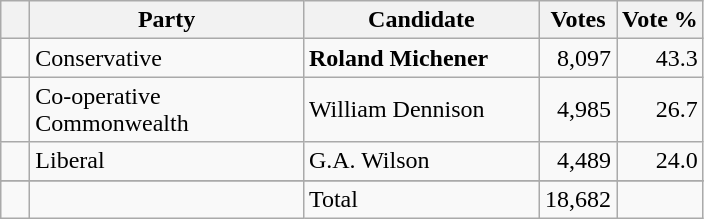<table class="wikitable">
<tr>
<th></th>
<th scope="col" width="175">Party</th>
<th scope="col" width="150">Candidate</th>
<th>Votes</th>
<th>Vote %</th>
</tr>
<tr>
<td>   </td>
<td>Conservative</td>
<td><strong>Roland Michener</strong></td>
<td align=right>8,097</td>
<td align=right>43.3</td>
</tr>
<tr |>
<td>   </td>
<td>Co-operative Commonwealth</td>
<td>William Dennison</td>
<td align=right>4,985</td>
<td align=right>26.7</td>
</tr>
<tr |>
<td>   </td>
<td>Liberal</td>
<td>G.A. Wilson</td>
<td align=right>4,489</td>
<td align=right>24.0</td>
</tr>
<tr |>
</tr>
<tr |>
<td></td>
<td></td>
<td>Total</td>
<td align=right>18,682</td>
<td></td>
</tr>
</table>
